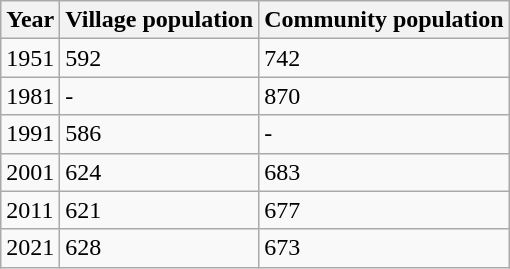<table class="wikitable">
<tr>
<th>Year</th>
<th>Village population</th>
<th>Community population</th>
</tr>
<tr>
<td>1951</td>
<td>592</td>
<td>742</td>
</tr>
<tr>
<td>1981</td>
<td>-</td>
<td>870</td>
</tr>
<tr>
<td>1991</td>
<td>586</td>
<td>-</td>
</tr>
<tr>
<td>2001</td>
<td>624</td>
<td>683</td>
</tr>
<tr>
<td>2011</td>
<td>621</td>
<td>677</td>
</tr>
<tr>
<td>2021</td>
<td>628</td>
<td>673</td>
</tr>
</table>
